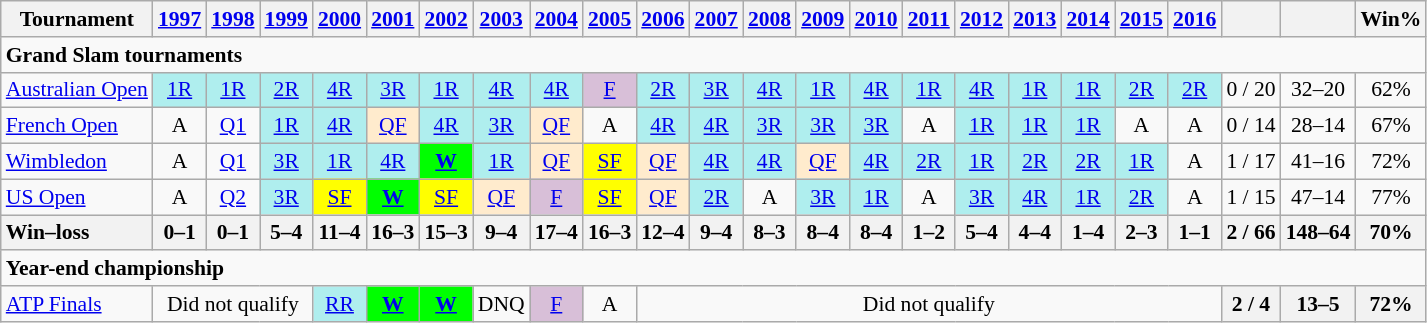<table class=wikitable style=text-align:center;font-size:90%>
<tr>
<th>Tournament</th>
<th><a href='#'>1997</a></th>
<th><a href='#'>1998</a></th>
<th><a href='#'>1999</a></th>
<th><a href='#'>2000</a></th>
<th><a href='#'>2001</a></th>
<th><a href='#'>2002</a></th>
<th><a href='#'>2003</a></th>
<th><a href='#'>2004</a></th>
<th><a href='#'>2005</a></th>
<th><a href='#'>2006</a></th>
<th><a href='#'>2007</a></th>
<th><a href='#'>2008</a></th>
<th><a href='#'>2009</a></th>
<th><a href='#'>2010</a></th>
<th><a href='#'>2011</a></th>
<th><a href='#'>2012</a></th>
<th><a href='#'>2013</a></th>
<th><a href='#'>2014</a></th>
<th><a href='#'>2015</a></th>
<th><a href='#'>2016</a></th>
<th></th>
<th></th>
<th>Win%</th>
</tr>
<tr>
<td style="text-align:left;" colspan="24"><strong>Grand Slam tournaments</strong></td>
</tr>
<tr>
<td align=left><a href='#'>Australian Open</a></td>
<td bgcolor=afeeee><a href='#'>1R</a></td>
<td bgcolor=afeeee><a href='#'>1R</a></td>
<td bgcolor=afeeee><a href='#'>2R</a></td>
<td bgcolor=afeeee><a href='#'>4R</a></td>
<td bgcolor=afeeee><a href='#'>3R</a></td>
<td bgcolor=afeeee><a href='#'>1R</a></td>
<td bgcolor=afeeee><a href='#'>4R</a></td>
<td bgcolor=afeeee><a href='#'>4R</a></td>
<td style="background:thistle;"><a href='#'>F</a></td>
<td bgcolor=afeeee><a href='#'>2R</a></td>
<td bgcolor=afeeee><a href='#'>3R</a></td>
<td bgcolor=afeeee><a href='#'>4R</a></td>
<td bgcolor=afeeee><a href='#'>1R</a></td>
<td bgcolor=afeeee><a href='#'>4R</a></td>
<td bgcolor=afeeee><a href='#'>1R</a></td>
<td bgcolor=afeeee><a href='#'>4R</a></td>
<td bgcolor=afeeee><a href='#'>1R</a></td>
<td bgcolor=afeeee><a href='#'>1R</a></td>
<td bgcolor=afeeee><a href='#'>2R</a></td>
<td bgcolor=afeeee><a href='#'>2R</a></td>
<td>0 / 20</td>
<td>32–20</td>
<td>62%</td>
</tr>
<tr>
<td align=left><a href='#'>French Open</a></td>
<td>A</td>
<td><a href='#'>Q1</a></td>
<td bgcolor=afeeee><a href='#'>1R</a></td>
<td bgcolor=afeeee><a href='#'>4R</a></td>
<td bgcolor=ffebcd><a href='#'>QF</a></td>
<td bgcolor=afeeee><a href='#'>4R</a></td>
<td bgcolor=afeeee><a href='#'>3R</a></td>
<td bgcolor=ffebcd><a href='#'>QF</a></td>
<td>A</td>
<td bgcolor=afeeee><a href='#'>4R</a></td>
<td bgcolor=afeeee><a href='#'>4R</a></td>
<td bgcolor=afeeee><a href='#'>3R</a></td>
<td bgcolor=afeeee><a href='#'>3R</a></td>
<td bgcolor=afeeee><a href='#'>3R</a></td>
<td>A</td>
<td bgcolor=afeeee><a href='#'>1R</a></td>
<td bgcolor=afeeee><a href='#'>1R</a></td>
<td bgcolor=afeeee><a href='#'>1R</a></td>
<td>A</td>
<td>A</td>
<td>0 / 14</td>
<td>28–14</td>
<td>67%</td>
</tr>
<tr>
<td align=left><a href='#'>Wimbledon</a></td>
<td>A</td>
<td><a href='#'>Q1</a></td>
<td bgcolor=afeeee><a href='#'>3R</a></td>
<td bgcolor=afeeee><a href='#'>1R</a></td>
<td bgcolor=afeeee><a href='#'>4R</a></td>
<td bgcolor=lime><a href='#'><strong>W</strong></a></td>
<td bgcolor=afeeee><a href='#'>1R</a></td>
<td bgcolor=ffebcd><a href='#'>QF</a></td>
<td style="background:yellow;"><a href='#'>SF</a></td>
<td bgcolor=ffebcd><a href='#'>QF</a></td>
<td bgcolor=afeeee><a href='#'>4R</a></td>
<td bgcolor=afeeee><a href='#'>4R</a></td>
<td bgcolor=ffebcd><a href='#'>QF</a></td>
<td bgcolor=afeeee><a href='#'>4R</a></td>
<td bgcolor=afeeee><a href='#'>2R</a></td>
<td bgcolor=afeeee><a href='#'>1R</a></td>
<td bgcolor=afeeee><a href='#'>2R</a></td>
<td bgcolor=afeeee><a href='#'>2R</a></td>
<td bgcolor=afeeee><a href='#'>1R</a></td>
<td>A</td>
<td>1 / 17</td>
<td>41–16</td>
<td>72%</td>
</tr>
<tr>
<td align=left><a href='#'>US Open</a></td>
<td>A</td>
<td><a href='#'>Q2</a></td>
<td bgcolor=afeeee><a href='#'>3R</a></td>
<td style="background:yellow;"><a href='#'>SF</a></td>
<td bgcolor=lime><a href='#'><strong>W</strong></a></td>
<td style="background:yellow;"><a href='#'>SF</a></td>
<td bgcolor=ffebcd><a href='#'>QF</a></td>
<td style="background:thistle;"><a href='#'>F</a></td>
<td style="background:yellow;"><a href='#'>SF</a></td>
<td bgcolor=ffebcd><a href='#'>QF</a></td>
<td bgcolor=afeeee><a href='#'>2R</a></td>
<td>A</td>
<td bgcolor=afeeee><a href='#'>3R</a></td>
<td bgcolor=afeeee><a href='#'>1R</a></td>
<td>A</td>
<td bgcolor=afeeee><a href='#'>3R</a></td>
<td bgcolor=afeeee><a href='#'>4R</a></td>
<td bgcolor=afeeee><a href='#'>1R</a></td>
<td bgcolor=afeeee><a href='#'>2R</a></td>
<td>A</td>
<td>1 / 15</td>
<td>47–14</td>
<td>77%</td>
</tr>
<tr>
<th style=text-align:left>Win–loss</th>
<th>0–1</th>
<th>0–1</th>
<th>5–4</th>
<th>11–4</th>
<th>16–3</th>
<th>15–3</th>
<th>9–4</th>
<th>17–4</th>
<th>16–3</th>
<th>12–4</th>
<th>9–4</th>
<th>8–3</th>
<th>8–4</th>
<th>8–4</th>
<th>1–2</th>
<th>5–4</th>
<th>4–4</th>
<th>1–4</th>
<th>2–3</th>
<th>1–1</th>
<th>2 / 66</th>
<th>148–64</th>
<th>70%</th>
</tr>
<tr>
<td style="text-align:left;" colspan="24"><strong>Year-end championship</strong></td>
</tr>
<tr>
<td align=left><a href='#'>ATP Finals</a></td>
<td colspan=3>Did not qualify</td>
<td bgcolor=afeeee><a href='#'>RR</a></td>
<td bgcolor=lime><a href='#'><strong>W</strong></a></td>
<td bgcolor=lime><a href='#'><strong>W</strong></a></td>
<td>DNQ</td>
<td style="background:thistle;"><a href='#'>F</a></td>
<td>A</td>
<td colspan="11">Did not qualify</td>
<th>2 / 4</th>
<th>13–5</th>
<th>72%</th>
</tr>
</table>
